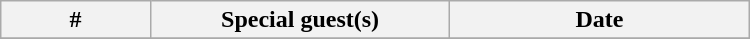<table class="wikitable plainrowheaders" style="width:500px;">
<tr>
<th style="width:10%;">#</th>
<th style="width:20%;">Special guest(s)</th>
<th style="width:20%;">Date</th>
</tr>
<tr>
</tr>
</table>
